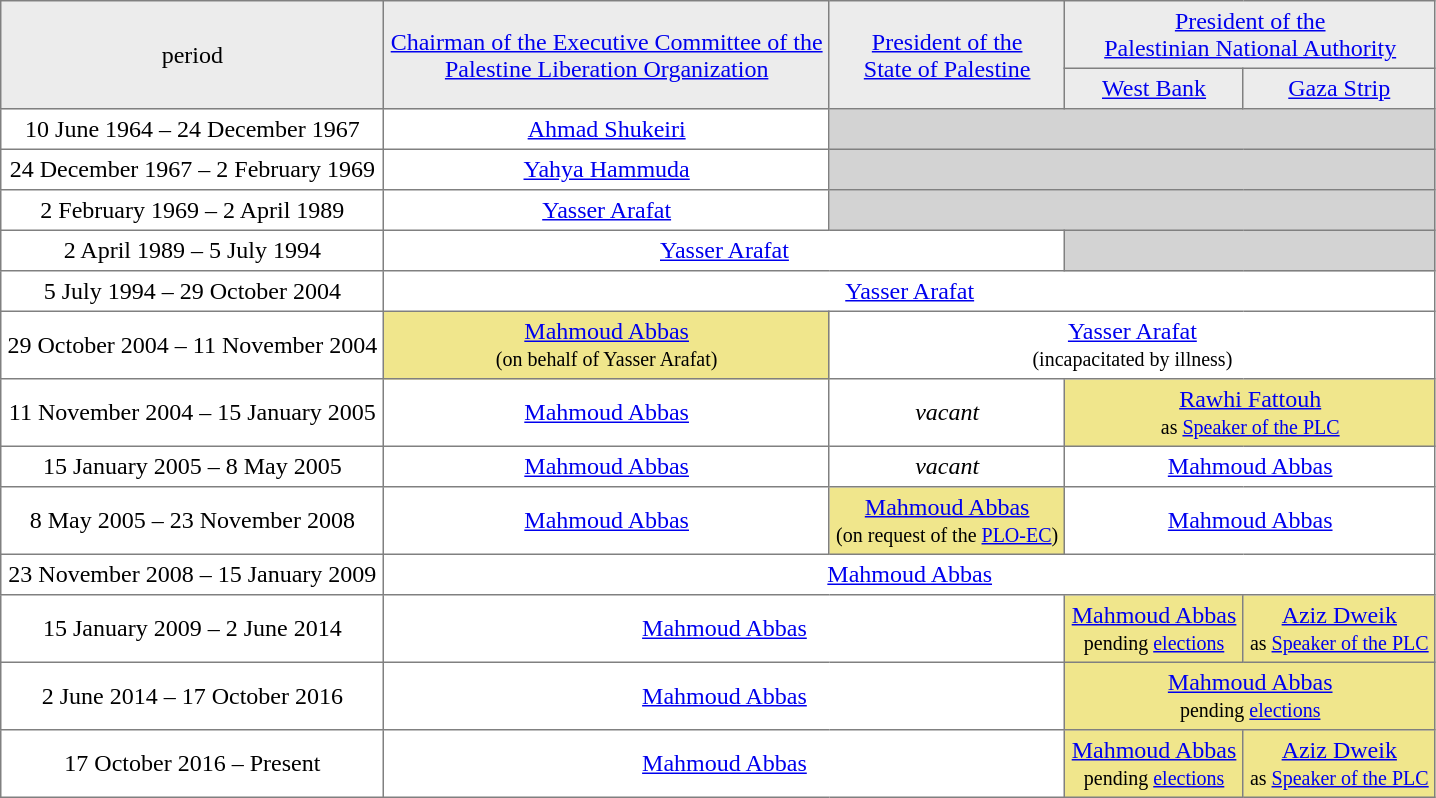<table border="1" cellpadding="4" cellspacing=0 class="toccolours" style="border-collapse:collapse">
<tr bgcolor="#ececec" align="center">
<td rowspan="2">period</td>
<td rowspan="2"><a href='#'>Chairman of the Executive Committee of the<br>Palestine Liberation Organization</a></td>
<td rowspan="2"><a href='#'>President of the<br>State of Palestine</a></td>
<td colspan="2"><a href='#'>President of the<br>Palestinian National Authority</a></td>
</tr>
<tr bgcolor="#ececec" align="center">
<td><a href='#'>West Bank</a></td>
<td><a href='#'>Gaza Strip</a></td>
</tr>
<tr align="center">
<td>10 June 1964 – 24 December 1967</td>
<td><a href='#'>Ahmad Shukeiri</a></td>
<td colspan="3" bgcolor=lightgray></td>
</tr>
<tr align="center">
<td>24 December 1967 – 2 February 1969</td>
<td><a href='#'>Yahya Hammuda</a></td>
<td colspan="3" bgcolor=lightgray></td>
</tr>
<tr align="center">
<td>2 February 1969 – 2 April 1989</td>
<td><a href='#'>Yasser Arafat</a></td>
<td colspan="3" bgcolor=lightgray></td>
</tr>
<tr align="center">
<td>2 April 1989 – 5 July 1994</td>
<td colspan="2"><a href='#'>Yasser Arafat</a></td>
<td colspan="2" bgcolor=lightgray></td>
</tr>
<tr align="center">
<td>5 July 1994 – 29 October 2004</td>
<td colspan="4"><a href='#'>Yasser Arafat</a></td>
</tr>
<tr align="center">
<td>29 October 2004 – 11 November 2004</td>
<td bgcolor=khaki><a href='#'>Mahmoud Abbas</a><br><small>(on behalf of Yasser Arafat)</small></td>
<td colspan="3"><a href='#'>Yasser Arafat</a><br><small>(incapacitated by illness)</small></td>
</tr>
<tr align="center">
<td>11 November 2004 – 15 January 2005</td>
<td><a href='#'>Mahmoud Abbas</a></td>
<td><em>vacant</em></td>
<td colspan="2" bgcolor=khaki><a href='#'>Rawhi Fattouh</a><br><small>as <a href='#'>Speaker of the PLC</a></small></td>
</tr>
<tr align="center">
<td>15 January 2005 – 8 May 2005</td>
<td><a href='#'>Mahmoud Abbas</a></td>
<td><em>vacant</em></td>
<td colspan="2"><a href='#'>Mahmoud Abbas</a></td>
</tr>
<tr align="center">
<td>8 May 2005 – 23 November 2008</td>
<td><a href='#'>Mahmoud Abbas</a></td>
<td bgcolor=khaki><a href='#'>Mahmoud Abbas</a><br><small>(on request of the <a href='#'>PLO-EC</a>)</small></td>
<td colspan="2"><a href='#'>Mahmoud Abbas</a></td>
</tr>
<tr align="center">
<td>23 November 2008 – 15 January 2009</td>
<td colspan="4"><a href='#'>Mahmoud Abbas</a></td>
</tr>
<tr align="center">
<td>15 January 2009 – 2 June 2014</td>
<td colspan="2"><a href='#'>Mahmoud Abbas</a></td>
<td bgcolor=khaki><a href='#'>Mahmoud Abbas</a><br><small>pending <a href='#'>elections</a></small></td>
<td bgcolor=khaki><a href='#'>Aziz Dweik</a><br><small>as <a href='#'>Speaker of the PLC</a></small></td>
</tr>
<tr align="center">
<td>2 June 2014 – 17 October 2016</td>
<td colspan="2"><a href='#'>Mahmoud Abbas</a></td>
<td colspan="2" bgcolor="khaki"><a href='#'>Mahmoud Abbas</a><br><small>pending <a href='#'>elections</a></small></td>
</tr>
<tr align="center">
<td>17 October 2016 – Present</td>
<td colspan="2"><a href='#'>Mahmoud Abbas</a></td>
<td bgcolor=khaki><a href='#'>Mahmoud Abbas</a><br><small>pending <a href='#'>elections</a></small></td>
<td bgcolor=khaki><a href='#'>Aziz Dweik</a><br><small>as <a href='#'>Speaker of the PLC</a></small></td>
</tr>
</table>
